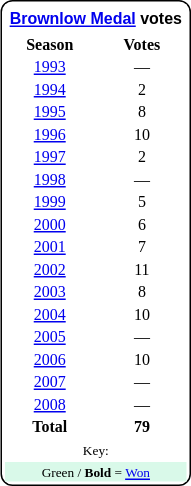<table style="margin-right:4px; margin-top:8px; float:right; border:1px #000 solid; border-radius:8px; background:#fff; font-family:Verdana; font-size:8pt; text-align:center;">
<tr style="background:#fff;">
<td colspan="2;" style="padding:3px; margin-bottom:-3px; margin-top:2px; font-family:Arial; "><strong><a href='#'>Brownlow Medal</a> votes</strong></td>
</tr>
<tr>
<th style="width:50%;">Season</th>
<th style="width:50%;">Votes</th>
</tr>
<tr>
<td><a href='#'>1993</a></td>
<td>—</td>
</tr>
<tr>
<td><a href='#'>1994</a></td>
<td>2</td>
</tr>
<tr>
<td><a href='#'>1995</a></td>
<td>8</td>
</tr>
<tr>
<td><a href='#'>1996</a></td>
<td>10</td>
</tr>
<tr>
<td><a href='#'>1997</a></td>
<td>2</td>
</tr>
<tr>
<td><a href='#'>1998</a></td>
<td>—</td>
</tr>
<tr>
<td><a href='#'>1999</a></td>
<td>5</td>
</tr>
<tr>
<td><a href='#'>2000</a></td>
<td>6</td>
</tr>
<tr>
<td><a href='#'>2001</a></td>
<td>7</td>
</tr>
<tr>
<td><a href='#'>2002</a></td>
<td>11</td>
</tr>
<tr>
<td><a href='#'>2003</a></td>
<td>8</td>
</tr>
<tr>
<td><a href='#'>2004</a></td>
<td>10</td>
</tr>
<tr>
<td><a href='#'>2005</a></td>
<td>—</td>
</tr>
<tr>
<td><a href='#'>2006</a></td>
<td>10</td>
</tr>
<tr>
<td><a href='#'>2007</a></td>
<td>—</td>
</tr>
<tr>
<td><a href='#'>2008</a></td>
<td>—</td>
</tr>
<tr>
<td><strong>Total</strong></td>
<td><strong>79</strong></td>
</tr>
<tr>
<td colspan=2><small>Key:</small></td>
</tr>
<tr style="background:#d9f9e9; border:1px solid #aaa; width:2em;">
<td colspan=2><small>Green / <strong>Bold</strong> = <a href='#'>Won</a></small></td>
</tr>
</table>
